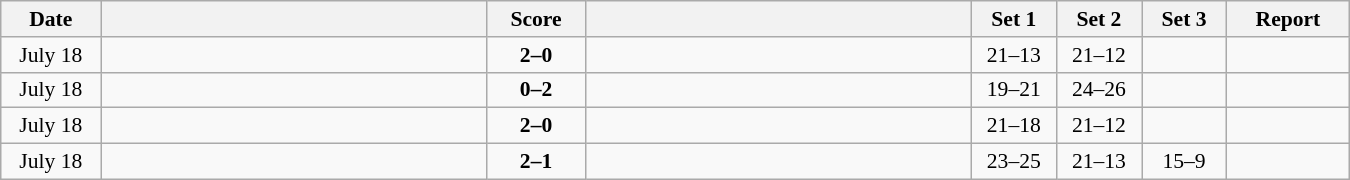<table class="wikitable" style="text-align: center; font-size:90% ">
<tr>
<th width="60">Date</th>
<th align="right" width="250"></th>
<th width="60">Score</th>
<th align="left" width="250"></th>
<th width="50">Set 1</th>
<th width="50">Set 2</th>
<th width="50">Set 3</th>
<th width="75">Report</th>
</tr>
<tr>
<td>July 18</td>
<td align=left><strong></strong></td>
<td align=center><strong>2–0</strong></td>
<td align=left></td>
<td>21–13</td>
<td>21–12</td>
<td></td>
<td></td>
</tr>
<tr>
<td>July 18</td>
<td align=left></td>
<td align=center><strong>0–2</strong></td>
<td align=left><strong></strong></td>
<td>19–21</td>
<td>24–26</td>
<td></td>
<td></td>
</tr>
<tr>
<td>July 18</td>
<td align=left><strong></strong></td>
<td align=center><strong>2–0</strong></td>
<td align=left></td>
<td>21–18</td>
<td>21–12</td>
<td></td>
<td></td>
</tr>
<tr>
<td>July 18</td>
<td align=left><strong></strong></td>
<td align=center><strong>2–1</strong></td>
<td align=left></td>
<td>23–25</td>
<td>21–13</td>
<td>15–9</td>
<td></td>
</tr>
</table>
